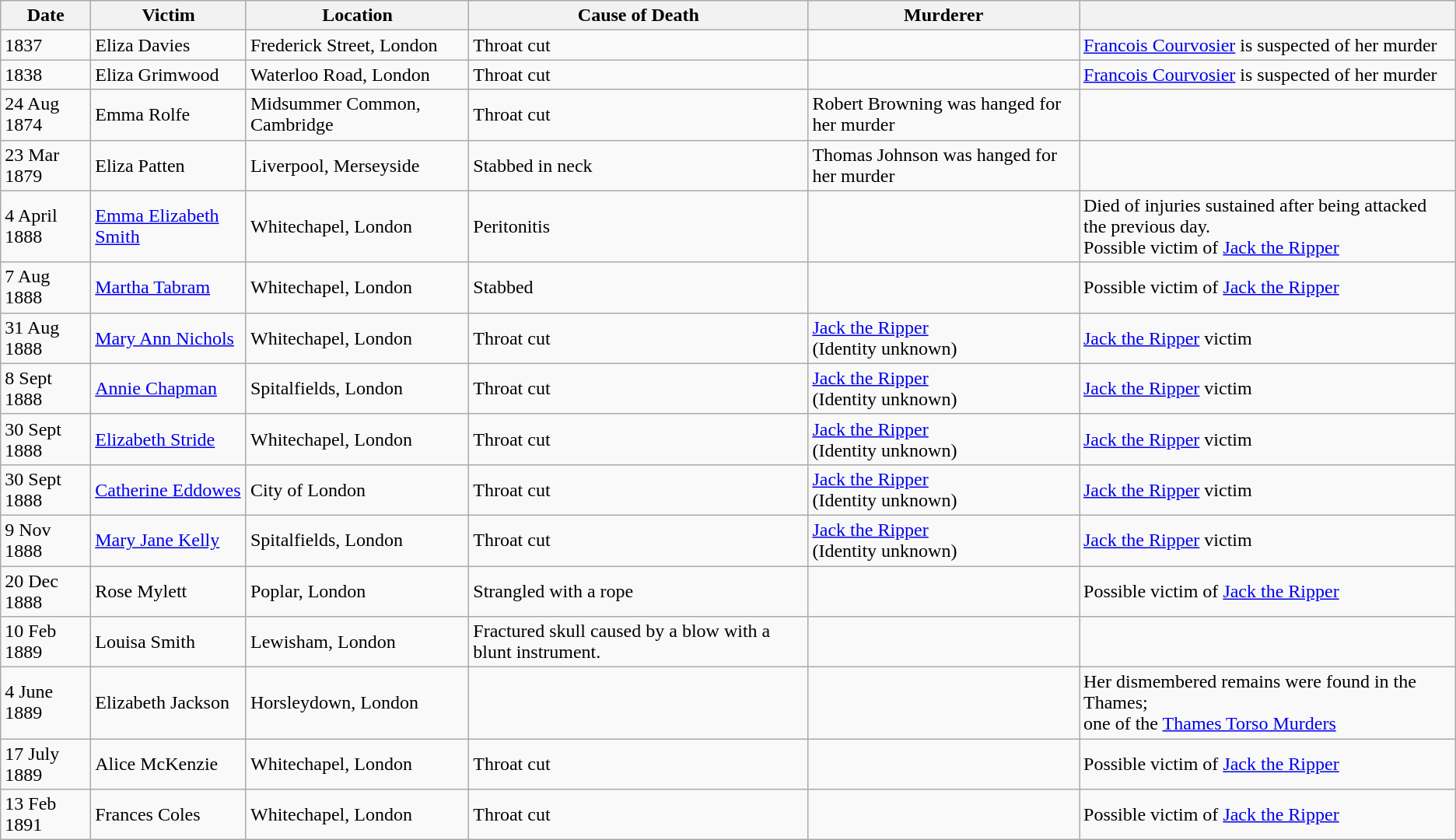<table class="wikitable">
<tr>
<th>Date</th>
<th>Victim</th>
<th>Location</th>
<th>Cause of Death</th>
<th>Murderer</th>
<th></th>
</tr>
<tr>
<td>1837</td>
<td>Eliza Davies</td>
<td>Frederick Street, London</td>
<td>Throat cut</td>
<td></td>
<td><a href='#'>Francois Courvosier</a> is suspected of her murder</td>
</tr>
<tr>
<td>1838</td>
<td>Eliza Grimwood</td>
<td>Waterloo Road, London</td>
<td>Throat cut</td>
<td></td>
<td><a href='#'>Francois Courvosier</a> is suspected of her murder</td>
</tr>
<tr>
<td>24 Aug 1874</td>
<td>Emma Rolfe </td>
<td>Midsummer Common, Cambridge</td>
<td>Throat cut</td>
<td>Robert Browning was hanged for her murder</td>
<td></td>
</tr>
<tr>
<td>23 Mar 1879</td>
<td>Eliza Patten</td>
<td>Liverpool, Merseyside</td>
<td>Stabbed in neck</td>
<td>Thomas Johnson was hanged for her murder</td>
<td></td>
</tr>
<tr>
<td>4 April 1888</td>
<td><a href='#'>Emma Elizabeth Smith</a></td>
<td>Whitechapel, London</td>
<td>Peritonitis</td>
<td></td>
<td>Died of injuries sustained after being attacked the previous day.<br>Possible victim of <a href='#'>Jack the Ripper</a></td>
</tr>
<tr>
<td>7 Aug 1888</td>
<td><a href='#'>Martha Tabram</a></td>
<td>Whitechapel, London</td>
<td>Stabbed</td>
<td></td>
<td>Possible victim of <a href='#'>Jack the Ripper</a></td>
</tr>
<tr>
<td>31 Aug 1888</td>
<td><a href='#'>Mary Ann Nichols</a></td>
<td>Whitechapel, London</td>
<td>Throat cut</td>
<td><a href='#'>Jack the Ripper</a><br>(Identity unknown)</td>
<td><a href='#'>Jack the Ripper</a> victim</td>
</tr>
<tr>
<td>8 Sept 1888</td>
<td><a href='#'>Annie Chapman</a></td>
<td>Spitalfields, London</td>
<td>Throat cut</td>
<td><a href='#'>Jack the Ripper</a><br>(Identity unknown)</td>
<td><a href='#'>Jack the Ripper</a> victim</td>
</tr>
<tr>
<td>30 Sept 1888</td>
<td><a href='#'>Elizabeth Stride</a></td>
<td>Whitechapel, London</td>
<td>Throat cut</td>
<td><a href='#'>Jack the Ripper</a><br>(Identity unknown)</td>
<td><a href='#'>Jack the Ripper</a> victim</td>
</tr>
<tr>
<td>30 Sept 1888</td>
<td><a href='#'>Catherine Eddowes</a></td>
<td>City of London</td>
<td>Throat cut</td>
<td><a href='#'>Jack the Ripper</a><br>(Identity unknown)</td>
<td><a href='#'>Jack the Ripper</a> victim</td>
</tr>
<tr>
<td>9 Nov 1888</td>
<td><a href='#'>Mary Jane Kelly</a></td>
<td>Spitalfields, London</td>
<td>Throat cut</td>
<td><a href='#'>Jack the Ripper</a><br>(Identity unknown)</td>
<td><a href='#'>Jack the Ripper</a> victim</td>
</tr>
<tr>
<td>20 Dec 1888</td>
<td>Rose Mylett</td>
<td>Poplar, London</td>
<td>Strangled with a rope</td>
<td></td>
<td>Possible victim of <a href='#'>Jack the Ripper</a></td>
</tr>
<tr>
<td>10 Feb 1889</td>
<td>Louisa Smith</td>
<td>Lewisham, London</td>
<td>Fractured skull caused by a blow with a blunt instrument.</td>
<td></td>
<td></td>
</tr>
<tr>
<td>4 June 1889</td>
<td>Elizabeth Jackson</td>
<td>Horsleydown, London</td>
<td></td>
<td></td>
<td>Her dismembered remains were found in the Thames;<br>one of the <a href='#'>Thames Torso Murders</a></td>
</tr>
<tr>
<td>17 July 1889</td>
<td>Alice McKenzie</td>
<td>Whitechapel, London</td>
<td>Throat cut</td>
<td></td>
<td>Possible victim of <a href='#'>Jack the Ripper</a></td>
</tr>
<tr>
<td>13 Feb 1891</td>
<td>Frances Coles</td>
<td>Whitechapel, London</td>
<td>Throat cut</td>
<td></td>
<td>Possible victim of <a href='#'>Jack the Ripper</a></td>
</tr>
</table>
